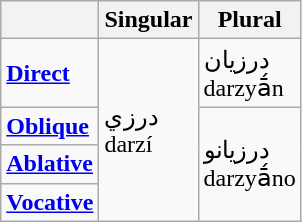<table class="wikitable">
<tr>
<th></th>
<th>Singular</th>
<th>Plural</th>
</tr>
<tr>
<td><strong><a href='#'>Direct</a></strong></td>
<td rowspan="4">درزي<br>darzí</td>
<td>درزيان<br>darzyā́n</td>
</tr>
<tr>
<td><strong><a href='#'>Oblique</a></strong></td>
<td rowspan="3">درزیانو<br>darzyā́no</td>
</tr>
<tr>
<td><strong><a href='#'>Ablative</a></strong></td>
</tr>
<tr>
<td><strong><a href='#'>Vocative</a></strong></td>
</tr>
</table>
